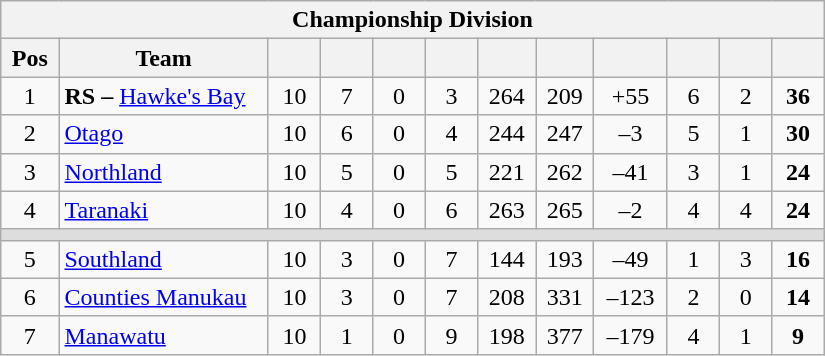<table class="wikitable" width="550px" style="text-align:center">
<tr>
<th colspan="12">Championship Division</th>
</tr>
<tr>
<th style="width:5%">Pos</th>
<th style="width:20%">Team</th>
<th style="width:5%"></th>
<th style="width:5%"></th>
<th style="width:5%"></th>
<th style="width:5%"></th>
<th style="width:5%"></th>
<th style="width:5%"></th>
<th style="width:7%"></th>
<th style="width:5%"></th>
<th style="width:5%"></th>
<th style="width:5%"></th>
</tr>
<tr>
<td>1</td>
<td style="text-align:left"><strong>RS –</strong> <a href='#'>Hawke's Bay</a></td>
<td>10</td>
<td>7</td>
<td>0</td>
<td>3</td>
<td>264</td>
<td>209</td>
<td>+55</td>
<td>6</td>
<td>2</td>
<td><strong>36</strong></td>
</tr>
<tr>
<td>2</td>
<td style="text-align:left"><a href='#'>Otago</a></td>
<td>10</td>
<td>6</td>
<td>0</td>
<td>4</td>
<td>244</td>
<td>247</td>
<td>–3</td>
<td>5</td>
<td>1</td>
<td><strong>30</strong></td>
</tr>
<tr>
<td>3</td>
<td style="text-align:left"><a href='#'>Northland</a></td>
<td>10</td>
<td>5</td>
<td>0</td>
<td>5</td>
<td>221</td>
<td>262</td>
<td>–41</td>
<td>3</td>
<td>1</td>
<td><strong>24</strong></td>
</tr>
<tr>
<td>4</td>
<td style="text-align:left"><a href='#'>Taranaki</a></td>
<td>10</td>
<td>4</td>
<td>0</td>
<td>6</td>
<td>263</td>
<td>265</td>
<td>–2</td>
<td>4</td>
<td>4</td>
<td><strong>24</strong></td>
</tr>
<tr>
<td colspan=12 style="background-color:#DDDDDD"></td>
</tr>
<tr>
<td>5</td>
<td style="text-align:left"><a href='#'>Southland</a></td>
<td>10</td>
<td>3</td>
<td>0</td>
<td>7</td>
<td>144</td>
<td>193</td>
<td>–49</td>
<td>1</td>
<td>3</td>
<td><strong>16</strong></td>
</tr>
<tr>
<td>6</td>
<td style="text-align:left"><a href='#'>Counties Manukau</a></td>
<td>10</td>
<td>3</td>
<td>0</td>
<td>7</td>
<td>208</td>
<td>331</td>
<td>–123</td>
<td>2</td>
<td>0</td>
<td><strong>14</strong></td>
</tr>
<tr>
<td>7</td>
<td style="text-align:left"><a href='#'>Manawatu</a></td>
<td>10</td>
<td>1</td>
<td>0</td>
<td>9</td>
<td>198</td>
<td>377</td>
<td>–179</td>
<td>4</td>
<td>1</td>
<td><strong>9</strong></td>
</tr>
</table>
